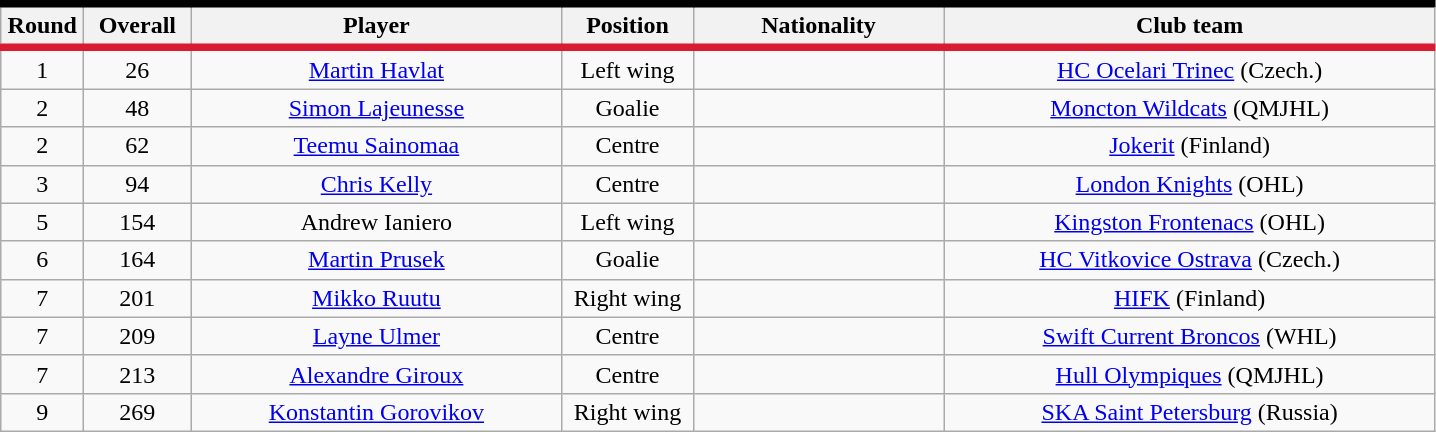<table class="wikitable sortable" style="text-align:center">
<tr style= "background:#FFFFFF; border-top:#010101 5px solid; border-bottom:#DA1A32 5px solid;">
<th style="width:3em">Round</th>
<th style="width:4em">Overall</th>
<th style="width:15em">Player</th>
<th style="width:5em">Position</th>
<th style="width:10em">Nationality</th>
<th style="width:20em">Club team</th>
</tr>
<tr>
<td>1</td>
<td>26</td>
<td><a href='#'>Martin Havlat</a></td>
<td>Left wing</td>
<td></td>
<td><a href='#'>HC Ocelari Trinec</a> (Czech.)</td>
</tr>
<tr>
<td>2</td>
<td>48</td>
<td><a href='#'>Simon Lajeunesse</a></td>
<td>Goalie</td>
<td></td>
<td><a href='#'>Moncton Wildcats</a> (QMJHL)</td>
</tr>
<tr>
<td>2</td>
<td>62</td>
<td><a href='#'>Teemu Sainomaa</a></td>
<td>Centre</td>
<td></td>
<td><a href='#'>Jokerit</a> (Finland)</td>
</tr>
<tr>
<td>3</td>
<td>94</td>
<td><a href='#'>Chris Kelly</a></td>
<td>Centre</td>
<td></td>
<td><a href='#'>London Knights</a> (OHL)</td>
</tr>
<tr>
<td>5</td>
<td>154</td>
<td>Andrew Ianiero</td>
<td>Left wing</td>
<td></td>
<td><a href='#'>Kingston Frontenacs</a> (OHL)</td>
</tr>
<tr>
<td>6</td>
<td>164</td>
<td><a href='#'>Martin Prusek</a></td>
<td>Goalie</td>
<td></td>
<td><a href='#'>HC Vitkovice Ostrava</a> (Czech.)</td>
</tr>
<tr>
<td>7</td>
<td>201</td>
<td><a href='#'>Mikko Ruutu</a></td>
<td>Right wing</td>
<td></td>
<td><a href='#'>HIFK</a> (Finland)</td>
</tr>
<tr>
<td>7</td>
<td>209</td>
<td><a href='#'>Layne Ulmer</a></td>
<td>Centre</td>
<td></td>
<td><a href='#'>Swift Current Broncos</a> (WHL)</td>
</tr>
<tr>
<td>7</td>
<td>213</td>
<td><a href='#'>Alexandre Giroux</a></td>
<td>Centre</td>
<td></td>
<td><a href='#'>Hull Olympiques</a> (QMJHL)</td>
</tr>
<tr>
<td>9</td>
<td>269</td>
<td><a href='#'>Konstantin Gorovikov</a></td>
<td>Right wing</td>
<td></td>
<td><a href='#'>SKA Saint Petersburg</a> (Russia)</td>
</tr>
</table>
